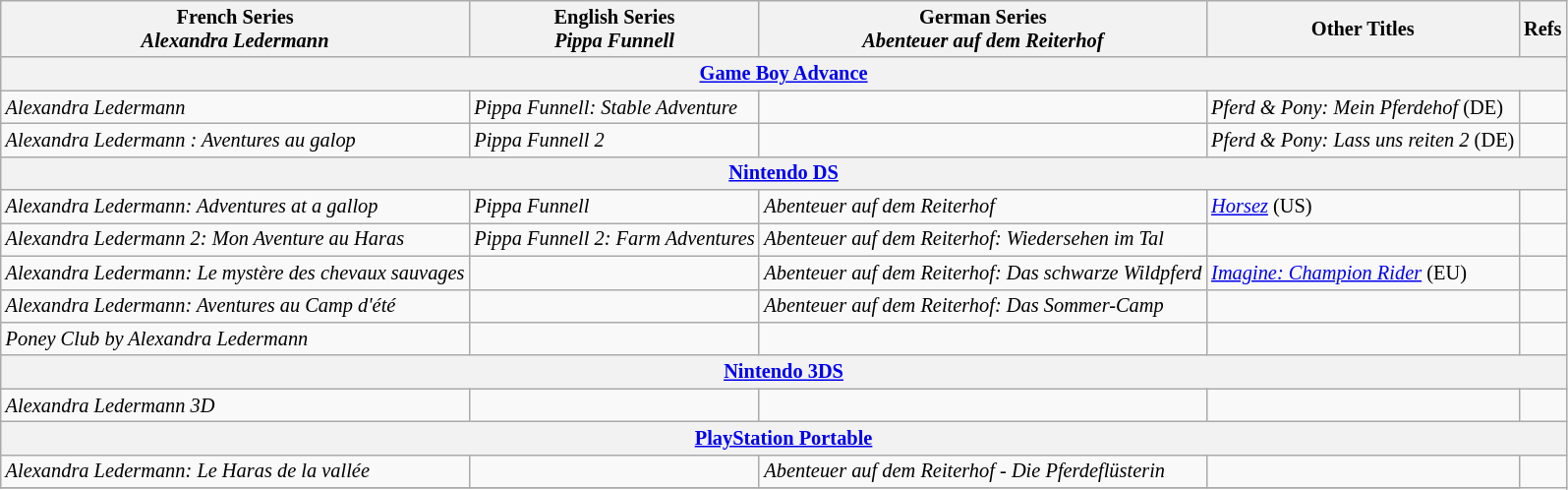<table class="wikitable"  style="min-width: 80%; font-size: 85%;">
<tr>
<th>French Series<br><em>Alexandra Ledermann</em></th>
<th>English Series<br><em>Pippa Funnell</em></th>
<th>German Series<br><em>Abenteuer auf dem Reiterhof</em></th>
<th>Other Titles</th>
<th>Refs</th>
</tr>
<tr>
<th scope="row" colspan="6"><a href='#'>Game Boy Advance</a></th>
</tr>
<tr>
<td><em>Alexandra Ledermann</em></td>
<td><em>Pippa Funnell: Stable Adventure</em></td>
<td></td>
<td><em>Pferd & Pony: Mein Pferdehof</em> (DE)</td>
<td></td>
</tr>
<tr>
<td><em>Alexandra Ledermann : Aventures au galop</em></td>
<td><em>Pippa Funnell 2</em></td>
<td></td>
<td><em>Pferd & Pony: Lass uns reiten 2</em> (DE)</td>
<td></td>
</tr>
<tr>
<th scope="row" colspan="6"><a href='#'>Nintendo DS</a></th>
</tr>
<tr>
<td><em>Alexandra Ledermann: Adventures at a gallop</em></td>
<td><em>Pippa Funnell</em></td>
<td><em>Abenteuer auf dem Reiterhof</em></td>
<td><em><a href='#'>Horsez</a></em> (US)</td>
<td></td>
</tr>
<tr>
<td><em>Alexandra Ledermann 2: Mon Aventure au Haras</em></td>
<td><em>Pippa Funnell 2: Farm Adventures</em></td>
<td><em>Abenteuer auf dem Reiterhof: Wiedersehen im Tal</em></td>
<td></td>
<td></td>
</tr>
<tr>
<td><em>Alexandra Ledermann: Le mystère des chevaux sauvages</em></td>
<td></td>
<td><em>Abenteuer auf dem Reiterhof: Das schwarze Wildpferd</em></td>
<td><em><a href='#'>Imagine: Champion Rider</a></em> (EU)</td>
<td></td>
</tr>
<tr>
<td><em>Alexandra Ledermann: Aventures au Camp d'été</em></td>
<td></td>
<td><em>Abenteuer auf dem Reiterhof: Das Sommer-Camp</em></td>
<td></td>
<td></td>
</tr>
<tr>
<td><em>Poney Club by Alexandra Ledermann</em></td>
<td></td>
<td></td>
<td></td>
<td></td>
</tr>
<tr>
<th scope="row" colspan="6"><a href='#'>Nintendo 3DS</a></th>
</tr>
<tr>
<td><em>Alexandra Ledermann 3D</em></td>
<td></td>
<td></td>
<td></td>
</tr>
<tr>
<th scope="row" colspan="6"><a href='#'>PlayStation Portable</a></th>
</tr>
<tr>
<td><em>Alexandra Ledermann: Le Haras de la vallée</em></td>
<td></td>
<td><em>Abenteuer auf dem Reiterhof - Die Pferdeflüsterin</em></td>
<td></td>
</tr>
<tr>
</tr>
</table>
